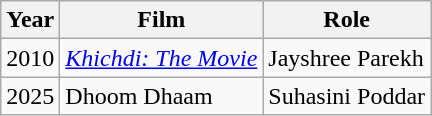<table class="wikitable sortable">
<tr>
<th>Year</th>
<th>Film</th>
<th>Role</th>
</tr>
<tr>
<td>2010</td>
<td><em><a href='#'>Khichdi: The Movie</a></em></td>
<td>Jayshree Parekh</td>
</tr>
<tr>
<td>2025</td>
<td>Dhoom Dhaam</td>
<td>Suhasini Poddar</td>
</tr>
</table>
